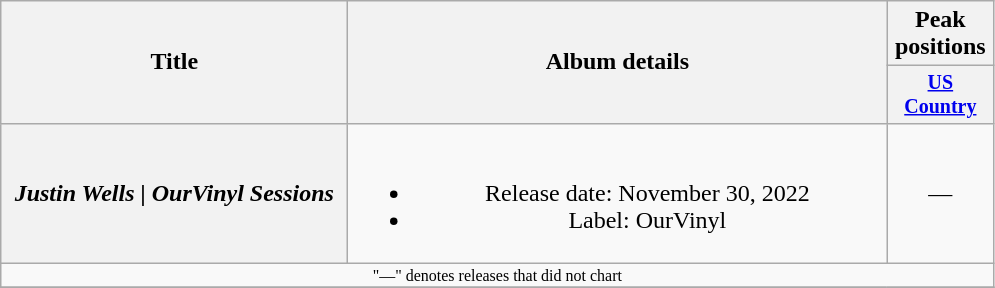<table class="wikitable plainrowheaders" style="text-align:center;">
<tr>
<th rowspan="2" style="width:14em;">Title</th>
<th rowspan="2" style="width:22em;">Album details</th>
<th colspan="2">Peak positions</th>
</tr>
<tr style="font-size:smaller;">
<th width="65"><a href='#'>US Country</a></th>
</tr>
<tr>
<th scope="row"><em>Justin Wells | OurVinyl Sessions</em></th>
<td><br><ul><li>Release date: November 30, 2022</li><li>Label: OurVinyl</li></ul></td>
<td>—</td>
</tr>
<tr>
<td colspan="3" style="font-size:8pt">"—" denotes releases that did not chart</td>
</tr>
<tr>
</tr>
</table>
